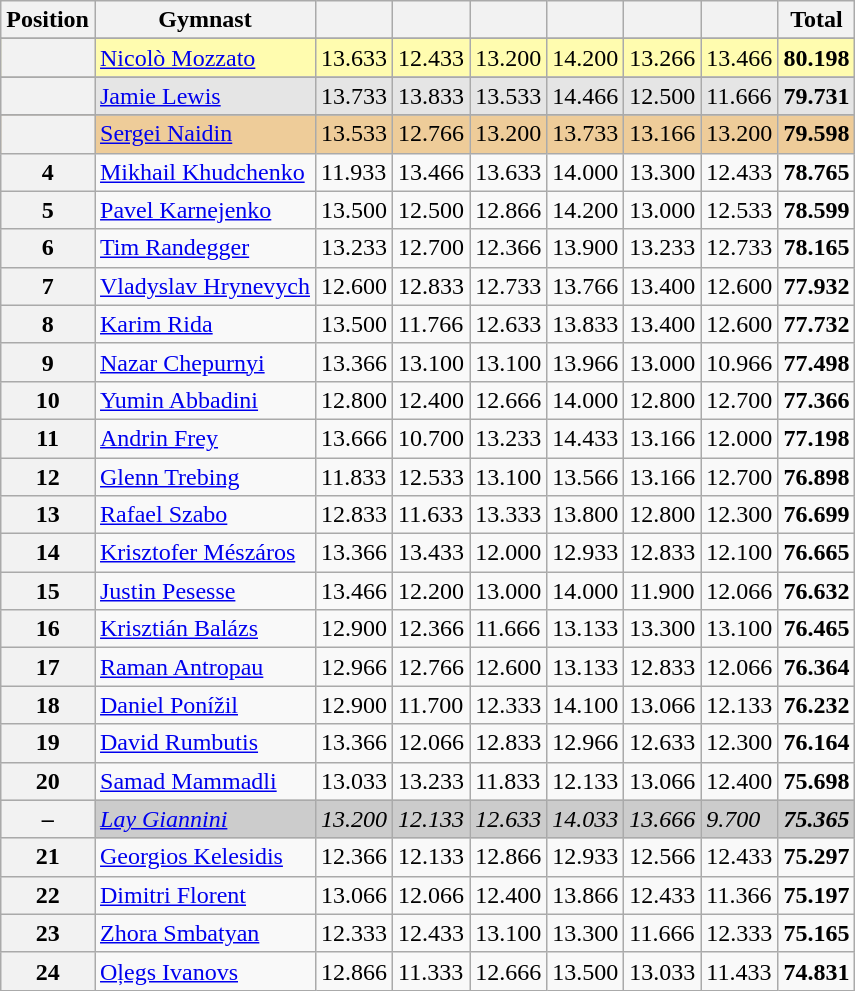<table class="wikitable sortable">
<tr>
<th>Position</th>
<th>Gymnast</th>
<th></th>
<th></th>
<th></th>
<th></th>
<th></th>
<th></th>
<th>Total</th>
</tr>
<tr>
</tr>
<tr style="background:#fffcaf;">
<th scope="row" style="text-align:center"></th>
<td> <a href='#'>Nicolò Mozzato</a></td>
<td>13.633</td>
<td>12.433</td>
<td>13.200</td>
<td>14.200</td>
<td>13.266</td>
<td>13.466</td>
<td><strong>80.198</strong></td>
</tr>
<tr>
</tr>
<tr style="background:#e5e5e5;">
<th scope="row" style="text-align:center"></th>
<td> <a href='#'>Jamie Lewis</a></td>
<td>13.733</td>
<td>13.833</td>
<td>13.533</td>
<td>14.466</td>
<td>12.500</td>
<td>11.666</td>
<td><strong>79.731</strong></td>
</tr>
<tr>
</tr>
<tr style="background:#ec9;">
<th scope="row" style="text-align:center"></th>
<td> <a href='#'>Sergei Naidin</a></td>
<td>13.533</td>
<td>12.766</td>
<td>13.200</td>
<td>13.733</td>
<td>13.166</td>
<td>13.200</td>
<td><strong>79.598</strong></td>
</tr>
<tr>
<th>4</th>
<td> <a href='#'>Mikhail Khudchenko</a></td>
<td>11.933</td>
<td>13.466</td>
<td>13.633</td>
<td>14.000</td>
<td>13.300</td>
<td>12.433</td>
<td><strong>78.765</strong></td>
</tr>
<tr>
<th>5</th>
<td> <a href='#'>Pavel Karnejenko</a></td>
<td>13.500</td>
<td>12.500</td>
<td>12.866</td>
<td>14.200</td>
<td>13.000</td>
<td>12.533</td>
<td><strong>78.599</strong></td>
</tr>
<tr>
<th>6</th>
<td> <a href='#'>Tim Randegger</a></td>
<td>13.233</td>
<td>12.700</td>
<td>12.366</td>
<td>13.900</td>
<td>13.233</td>
<td>12.733</td>
<td><strong>78.165</strong></td>
</tr>
<tr>
<th>7</th>
<td> <a href='#'>Vladyslav Hrynevych</a></td>
<td>12.600</td>
<td>12.833</td>
<td>12.733</td>
<td>13.766</td>
<td>13.400</td>
<td>12.600</td>
<td><strong>77.932</strong></td>
</tr>
<tr>
<th>8</th>
<td> <a href='#'>Karim Rida</a></td>
<td>13.500</td>
<td>11.766</td>
<td>12.633</td>
<td>13.833</td>
<td>13.400</td>
<td>12.600</td>
<td><strong>77.732</strong></td>
</tr>
<tr>
<th>9</th>
<td> <a href='#'>Nazar Chepurnyi</a></td>
<td>13.366</td>
<td>13.100</td>
<td>13.100</td>
<td>13.966</td>
<td>13.000</td>
<td>10.966</td>
<td><strong>77.498</strong></td>
</tr>
<tr>
<th>10</th>
<td> <a href='#'>Yumin Abbadini</a></td>
<td>12.800</td>
<td>12.400</td>
<td>12.666</td>
<td>14.000</td>
<td>12.800</td>
<td>12.700</td>
<td><strong>77.366</strong></td>
</tr>
<tr>
<th>11</th>
<td> <a href='#'>Andrin Frey</a></td>
<td>13.666</td>
<td>10.700</td>
<td>13.233</td>
<td>14.433</td>
<td>13.166</td>
<td>12.000</td>
<td><strong>77.198</strong></td>
</tr>
<tr>
<th>12</th>
<td> <a href='#'>Glenn Trebing</a></td>
<td>11.833</td>
<td>12.533</td>
<td>13.100</td>
<td>13.566</td>
<td>13.166</td>
<td>12.700</td>
<td><strong>76.898</strong></td>
</tr>
<tr>
<th>13</th>
<td> <a href='#'>Rafael Szabo</a></td>
<td>12.833</td>
<td>11.633</td>
<td>13.333</td>
<td>13.800</td>
<td>12.800</td>
<td>12.300</td>
<td><strong>76.699</strong></td>
</tr>
<tr>
<th>14</th>
<td> <a href='#'>Krisztofer Mészáros</a></td>
<td>13.366</td>
<td>13.433</td>
<td>12.000</td>
<td>12.933</td>
<td>12.833</td>
<td>12.100</td>
<td><strong>76.665</strong></td>
</tr>
<tr>
<th>15</th>
<td> <a href='#'>Justin Pesesse</a></td>
<td>13.466</td>
<td>12.200</td>
<td>13.000</td>
<td>14.000</td>
<td>11.900</td>
<td>12.066</td>
<td><strong>76.632</strong></td>
</tr>
<tr>
<th>16</th>
<td> <a href='#'>Krisztián Balázs</a></td>
<td>12.900</td>
<td>12.366</td>
<td>11.666</td>
<td>13.133</td>
<td>13.300</td>
<td>13.100</td>
<td><strong>76.465</strong></td>
</tr>
<tr>
<th>17</th>
<td> <a href='#'>Raman Antropau</a></td>
<td>12.966</td>
<td>12.766</td>
<td>12.600</td>
<td>13.133</td>
<td>12.833</td>
<td>12.066</td>
<td><strong>76.364</strong></td>
</tr>
<tr>
<th>18</th>
<td> <a href='#'>Daniel Ponížil</a></td>
<td>12.900</td>
<td>11.700</td>
<td>12.333</td>
<td>14.100</td>
<td>13.066</td>
<td>12.133</td>
<td><strong>76.232</strong></td>
</tr>
<tr>
<th>19</th>
<td> <a href='#'>David Rumbutis</a></td>
<td>13.366</td>
<td>12.066</td>
<td>12.833</td>
<td>12.966</td>
<td>12.633</td>
<td>12.300</td>
<td><strong>76.164</strong></td>
</tr>
<tr>
<th>20</th>
<td> <a href='#'>Samad Mammadli</a></td>
<td>13.033</td>
<td>13.233</td>
<td>11.833</td>
<td>12.133</td>
<td>13.066</td>
<td>12.400</td>
<td><strong>75.698</strong></td>
</tr>
<tr style="background:#cccccc;">
<th scope="row" style="text-align:center"><strong>–</strong></th>
<td><em> <a href='#'>Lay Giannini</a></em></td>
<td><em>13.200</em></td>
<td><em>12.133</em></td>
<td><em>12.633</em></td>
<td><em>14.033</em></td>
<td><em>13.666</em></td>
<td><em>9.700</em></td>
<td><strong><em>75.365</em></strong></td>
</tr>
<tr>
<th>21</th>
<td> <a href='#'>Georgios Kelesidis</a></td>
<td>12.366</td>
<td>12.133</td>
<td>12.866</td>
<td>12.933</td>
<td>12.566</td>
<td>12.433</td>
<td><strong>75.297</strong></td>
</tr>
<tr>
<th>22</th>
<td> <a href='#'>Dimitri Florent</a></td>
<td>13.066</td>
<td>12.066</td>
<td>12.400</td>
<td>13.866</td>
<td>12.433</td>
<td>11.366</td>
<td><strong>75.197</strong></td>
</tr>
<tr>
<th>23</th>
<td> <a href='#'>Zhora Smbatyan</a></td>
<td>12.333</td>
<td>12.433</td>
<td>13.100</td>
<td>13.300</td>
<td>11.666</td>
<td>12.333</td>
<td><strong>75.165</strong></td>
</tr>
<tr>
<th>24</th>
<td> <a href='#'>Oļegs Ivanovs</a></td>
<td>12.866</td>
<td>11.333</td>
<td>12.666</td>
<td>13.500</td>
<td>13.033</td>
<td>11.433</td>
<td><strong>74.831</strong></td>
</tr>
</table>
